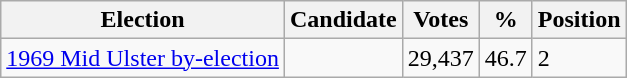<table class="wikitable sortable">
<tr>
<th>Election</th>
<th>Candidate</th>
<th>Votes</th>
<th>%</th>
<th>Position</th>
</tr>
<tr>
<td><a href='#'>1969 Mid Ulster by-election</a></td>
<td></td>
<td>29,437</td>
<td>46.7</td>
<td>2</td>
</tr>
</table>
